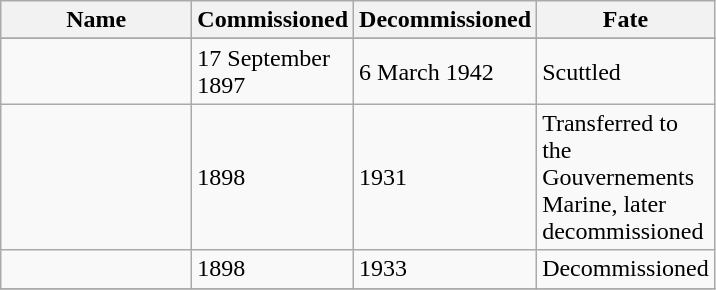<table class="wikitable">
<tr>
<th width="120">Name</th>
<th width="90">Commissioned</th>
<th width="90">Decommissioned</th>
<th width="90">Fate</th>
</tr>
<tr>
</tr>
<tr>
<td></td>
<td>17 September 1897</td>
<td>6 March 1942</td>
<td>Scuttled</td>
</tr>
<tr>
<td></td>
<td>1898</td>
<td>1931</td>
<td>Transferred to the Gouvernements Marine, later decommissioned</td>
</tr>
<tr>
<td></td>
<td>1898</td>
<td>1933</td>
<td>Decommissioned</td>
</tr>
<tr>
</tr>
</table>
